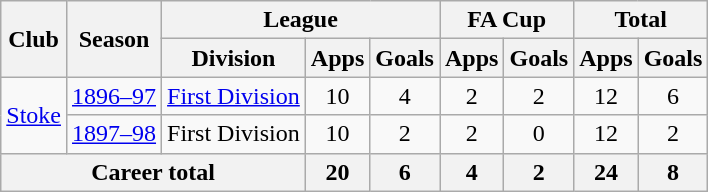<table class="wikitable" style="text-align: center;">
<tr>
<th rowspan="2">Club</th>
<th rowspan="2">Season</th>
<th colspan="3">League</th>
<th colspan="2">FA Cup</th>
<th colspan="2">Total</th>
</tr>
<tr>
<th>Division</th>
<th>Apps</th>
<th>Goals</th>
<th>Apps</th>
<th>Goals</th>
<th>Apps</th>
<th>Goals</th>
</tr>
<tr>
<td rowspan="2"><a href='#'>Stoke</a></td>
<td><a href='#'>1896–97</a></td>
<td><a href='#'>First Division</a></td>
<td>10</td>
<td>4</td>
<td>2</td>
<td>2</td>
<td>12</td>
<td>6</td>
</tr>
<tr>
<td><a href='#'>1897–98</a></td>
<td>First Division</td>
<td>10</td>
<td>2</td>
<td>2</td>
<td>0</td>
<td>12</td>
<td>2</td>
</tr>
<tr>
<th colspan="3">Career total</th>
<th>20</th>
<th>6</th>
<th>4</th>
<th>2</th>
<th>24</th>
<th>8</th>
</tr>
</table>
